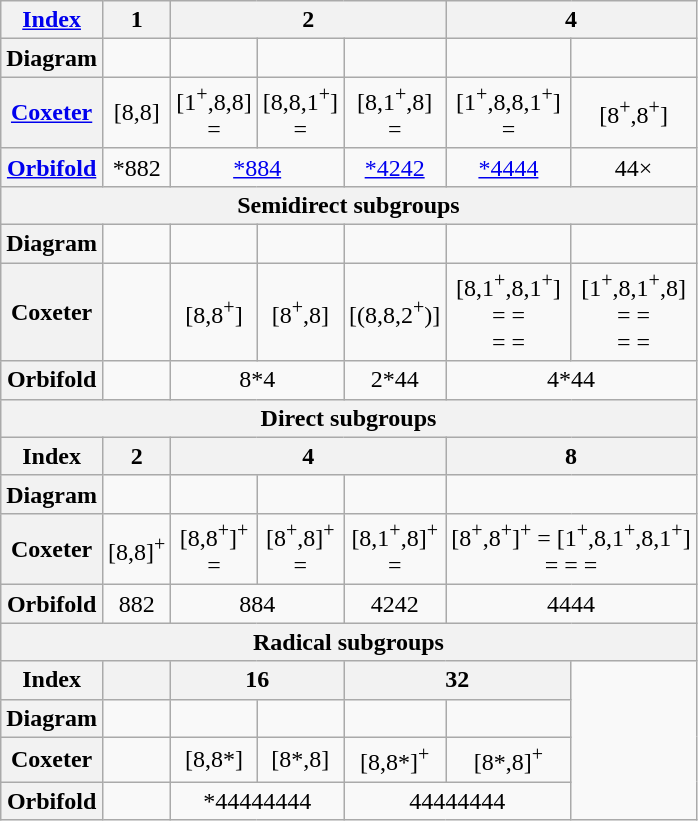<table class=wikitable>
<tr align=center>
<th><a href='#'>Index</a></th>
<th>1</th>
<th colspan=3>2</th>
<th colspan=2>4</th>
</tr>
<tr align=center>
<th>Diagram</th>
<td></td>
<td></td>
<td></td>
<td></td>
<td></td>
<td></td>
</tr>
<tr align=center>
<th><a href='#'>Coxeter</a></th>
<td>[8,8]<br></td>
<td>[1<sup>+</sup>,8,8]<br> = </td>
<td>[8,8,1<sup>+</sup>]<br> = </td>
<td>[8,1<sup>+</sup>,8]<br> = </td>
<td>[1<sup>+</sup>,8,8,1<sup>+</sup>]<br> = </td>
<td>[8<sup>+</sup>,8<sup>+</sup>]<br></td>
</tr>
<tr align=center>
<th><a href='#'>Orbifold</a></th>
<td>*882</td>
<td colspan=2><a href='#'>*884</a></td>
<td><a href='#'>*4242</a></td>
<td><a href='#'>*4444</a></td>
<td>44×</td>
</tr>
<tr>
<th colspan=7>Semidirect subgroups</th>
</tr>
<tr align=center>
<th>Diagram</th>
<td></td>
<td></td>
<td></td>
<td></td>
<td></td>
<td></td>
</tr>
<tr align=center>
<th>Coxeter</th>
<td></td>
<td>[8,8<sup>+</sup>]<br></td>
<td>[8<sup>+</sup>,8]<br></td>
<td>[(8,8,2<sup>+</sup>)]<br></td>
<td>[8,1<sup>+</sup>,8,1<sup>+</sup>]<br> =  = <br> =  = </td>
<td>[1<sup>+</sup>,8,1<sup>+</sup>,8]<br> =  = <br> =  = </td>
</tr>
<tr align=center>
<th>Orbifold</th>
<td></td>
<td colspan=2>8*4</td>
<td>2*44</td>
<td colspan=2>4*44</td>
</tr>
<tr>
<th colspan=7>Direct subgroups</th>
</tr>
<tr align=center>
<th>Index</th>
<th>2</th>
<th colspan=3>4</th>
<th colspan=2>8</th>
</tr>
<tr align=center>
<th>Diagram</th>
<td></td>
<td></td>
<td></td>
<td></td>
<td colspan=2></td>
</tr>
<tr align=center>
<th>Coxeter</th>
<td>[8,8]<sup>+</sup><br></td>
<td>[8,8<sup>+</sup>]<sup>+</sup><br> = </td>
<td>[8<sup>+</sup>,8]<sup>+</sup><br> = </td>
<td>[8,1<sup>+</sup>,8]<sup>+</sup><br> = </td>
<td colspan=2>[8<sup>+</sup>,8<sup>+</sup>]<sup>+</sup> = [1<sup>+</sup>,8,1<sup>+</sup>,8,1<sup>+</sup>]<br> =  =  = </td>
</tr>
<tr align=center>
<th>Orbifold</th>
<td>882</td>
<td colspan=2>884</td>
<td>4242</td>
<td colspan=2>4444</td>
</tr>
<tr align=center>
<th colspan=7>Radical subgroups</th>
</tr>
<tr align=center>
<th>Index</th>
<th></th>
<th colspan=2>16</th>
<th colspan=2>32</th>
</tr>
<tr align=center>
<th>Diagram</th>
<td></td>
<td></td>
<td></td>
<td></td>
<td></td>
</tr>
<tr align=center>
<th>Coxeter</th>
<td></td>
<td>[8,8*]<br></td>
<td>[8*,8]<br></td>
<td>[8,8*]<sup>+</sup><br></td>
<td>[8*,8]<sup>+</sup><br></td>
</tr>
<tr align=center>
<th>Orbifold</th>
<td></td>
<td colspan=2>*44444444</td>
<td colspan=2>44444444</td>
</tr>
</table>
